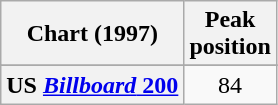<table class="wikitable sortable plainrowheaders" style="text-align:center">
<tr>
<th scope="col">Chart (1997)</th>
<th scope="col">Peak<br>position</th>
</tr>
<tr>
</tr>
<tr>
<th scope="row">US <a href='#'><em>Billboard</em> 200</a></th>
<td>84</td>
</tr>
</table>
